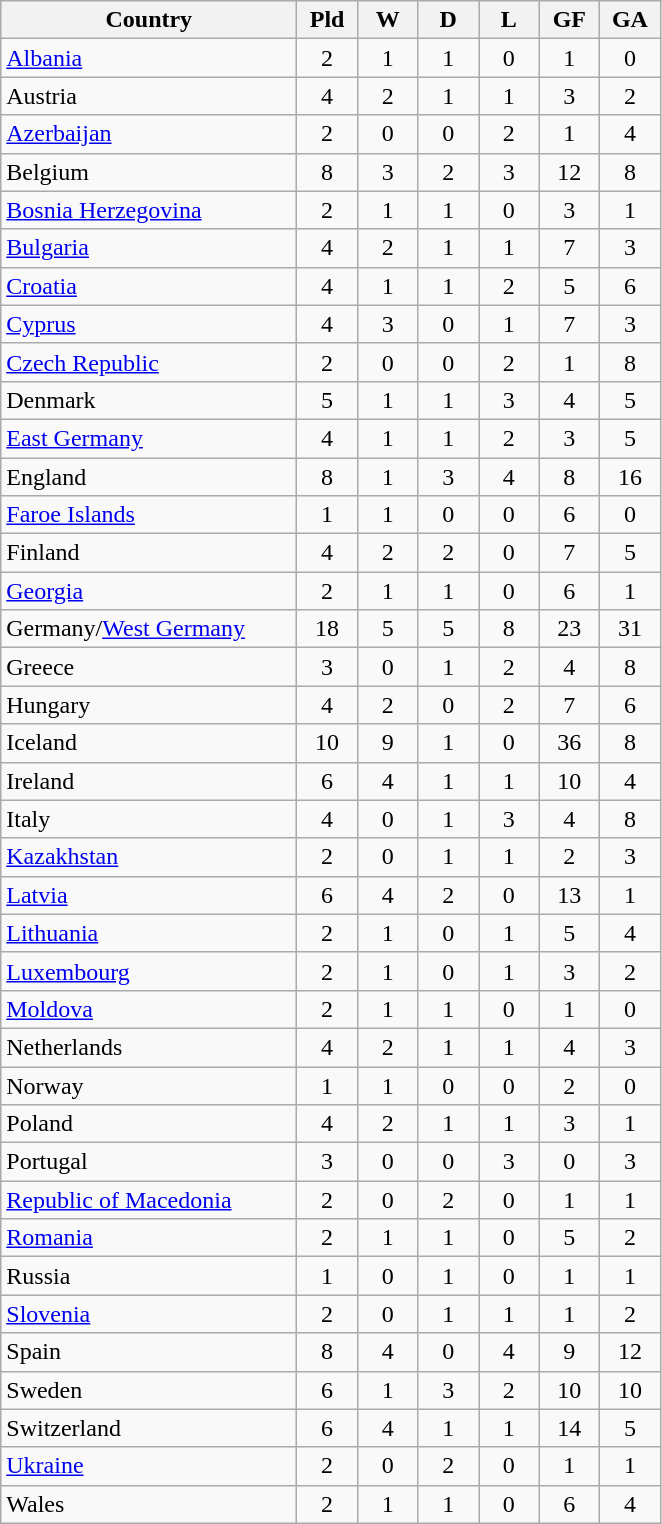<table class="wikitable sortable" style="text-align:center">
<tr>
<th width=190>Country</th>
<th width=33>Pld</th>
<th width=33>W</th>
<th width=33>D</th>
<th width=33>L</th>
<th width=33>GF</th>
<th width=33>GA</th>
</tr>
<tr>
<td align=left> <a href='#'>Albania</a></td>
<td>2</td>
<td>1</td>
<td>1</td>
<td>0</td>
<td>1</td>
<td>0</td>
</tr>
<tr>
<td align=left> Austria</td>
<td>4</td>
<td>2</td>
<td>1</td>
<td>1</td>
<td>3</td>
<td>2</td>
</tr>
<tr>
<td align=left> <a href='#'>Azerbaijan</a></td>
<td>2</td>
<td>0</td>
<td>0</td>
<td>2</td>
<td>1</td>
<td>4</td>
</tr>
<tr>
<td align=left> Belgium</td>
<td>8</td>
<td>3</td>
<td>2</td>
<td>3</td>
<td>12</td>
<td>8</td>
</tr>
<tr>
<td align=left> <a href='#'>Bosnia Herzegovina</a></td>
<td>2</td>
<td>1</td>
<td>1</td>
<td>0</td>
<td>3</td>
<td>1</td>
</tr>
<tr>
<td align=left> <a href='#'>Bulgaria</a></td>
<td>4</td>
<td>2</td>
<td>1</td>
<td>1</td>
<td>7</td>
<td>3</td>
</tr>
<tr>
<td align=left> <a href='#'>Croatia</a></td>
<td>4</td>
<td>1</td>
<td>1</td>
<td>2</td>
<td>5</td>
<td>6</td>
</tr>
<tr>
<td align=left> <a href='#'>Cyprus</a></td>
<td>4</td>
<td>3</td>
<td>0</td>
<td>1</td>
<td>7</td>
<td>3</td>
</tr>
<tr>
<td align=left> <a href='#'>Czech Republic</a></td>
<td>2</td>
<td>0</td>
<td>0</td>
<td>2</td>
<td>1</td>
<td>8</td>
</tr>
<tr>
<td align=left> Denmark</td>
<td>5</td>
<td>1</td>
<td>1</td>
<td>3</td>
<td>4</td>
<td>5</td>
</tr>
<tr>
<td align=left> <a href='#'>East Germany</a></td>
<td>4</td>
<td>1</td>
<td>1</td>
<td>2</td>
<td>3</td>
<td>5</td>
</tr>
<tr>
<td align=left> England</td>
<td>8</td>
<td>1</td>
<td>3</td>
<td>4</td>
<td>8</td>
<td>16</td>
</tr>
<tr>
<td align=left> <a href='#'>Faroe Islands</a></td>
<td>1</td>
<td>1</td>
<td>0</td>
<td>0</td>
<td>6</td>
<td>0</td>
</tr>
<tr>
<td align=left> Finland</td>
<td>4</td>
<td>2</td>
<td>2</td>
<td>0</td>
<td>7</td>
<td>5</td>
</tr>
<tr>
<td align=left> <a href='#'>Georgia</a></td>
<td>2</td>
<td>1</td>
<td>1</td>
<td>0</td>
<td>6</td>
<td>1</td>
</tr>
<tr>
<td align=left> Germany/<a href='#'>West Germany</a></td>
<td>18</td>
<td>5</td>
<td>5</td>
<td>8</td>
<td>23</td>
<td>31</td>
</tr>
<tr>
<td align=left> Greece</td>
<td>3</td>
<td>0</td>
<td>1</td>
<td>2</td>
<td>4</td>
<td>8</td>
</tr>
<tr>
<td align=left> Hungary</td>
<td>4</td>
<td>2</td>
<td>0</td>
<td>2</td>
<td>7</td>
<td>6</td>
</tr>
<tr>
<td align=left> Iceland</td>
<td>10</td>
<td>9</td>
<td>1</td>
<td>0</td>
<td>36</td>
<td>8</td>
</tr>
<tr>
<td align=left> Ireland</td>
<td>6</td>
<td>4</td>
<td>1</td>
<td>1</td>
<td>10</td>
<td>4</td>
</tr>
<tr>
<td align=left> Italy</td>
<td>4</td>
<td>0</td>
<td>1</td>
<td>3</td>
<td>4</td>
<td>8</td>
</tr>
<tr>
<td align=left> <a href='#'>Kazakhstan</a></td>
<td>2</td>
<td>0</td>
<td>1</td>
<td>1</td>
<td>2</td>
<td>3</td>
</tr>
<tr>
<td align=left> <a href='#'>Latvia</a></td>
<td>6</td>
<td>4</td>
<td>2</td>
<td>0</td>
<td>13</td>
<td>1</td>
</tr>
<tr>
<td align=left> <a href='#'>Lithuania</a></td>
<td>2</td>
<td>1</td>
<td>0</td>
<td>1</td>
<td>5</td>
<td>4</td>
</tr>
<tr>
<td align=left> <a href='#'>Luxembourg</a></td>
<td>2</td>
<td>1</td>
<td>0</td>
<td>1</td>
<td>3</td>
<td>2</td>
</tr>
<tr>
<td align=left> <a href='#'>Moldova</a></td>
<td>2</td>
<td>1</td>
<td>1</td>
<td>0</td>
<td>1</td>
<td>0</td>
</tr>
<tr>
<td align=left> Netherlands</td>
<td>4</td>
<td>2</td>
<td>1</td>
<td>1</td>
<td>4</td>
<td>3</td>
</tr>
<tr>
<td align=left> Norway</td>
<td>1</td>
<td>1</td>
<td>0</td>
<td>0</td>
<td>2</td>
<td>0</td>
</tr>
<tr>
<td align=left> Poland</td>
<td>4</td>
<td>2</td>
<td>1</td>
<td>1</td>
<td>3</td>
<td>1</td>
</tr>
<tr>
<td align=left> Portugal</td>
<td>3</td>
<td>0</td>
<td>0</td>
<td>3</td>
<td>0</td>
<td>3</td>
</tr>
<tr>
<td align=left> <a href='#'>Republic of Macedonia</a></td>
<td>2</td>
<td>0</td>
<td>2</td>
<td>0</td>
<td>1</td>
<td>1</td>
</tr>
<tr>
<td align=left> <a href='#'>Romania</a></td>
<td>2</td>
<td>1</td>
<td>1</td>
<td>0</td>
<td>5</td>
<td>2</td>
</tr>
<tr>
<td align=left> Russia</td>
<td>1</td>
<td>0</td>
<td>1</td>
<td>0</td>
<td>1</td>
<td>1</td>
</tr>
<tr>
<td align=left> <a href='#'>Slovenia</a></td>
<td>2</td>
<td>0</td>
<td>1</td>
<td>1</td>
<td>1</td>
<td>2</td>
</tr>
<tr>
<td align=left> Spain</td>
<td>8</td>
<td>4</td>
<td>0</td>
<td>4</td>
<td>9</td>
<td>12</td>
</tr>
<tr>
<td align=left> Sweden</td>
<td>6</td>
<td>1</td>
<td>3</td>
<td>2</td>
<td>10</td>
<td>10</td>
</tr>
<tr>
<td align=left> Switzerland</td>
<td>6</td>
<td>4</td>
<td>1</td>
<td>1</td>
<td>14</td>
<td>5</td>
</tr>
<tr>
<td align=left> <a href='#'>Ukraine</a></td>
<td>2</td>
<td>0</td>
<td>2</td>
<td>0</td>
<td>1</td>
<td>1</td>
</tr>
<tr>
<td align=left> Wales</td>
<td>2</td>
<td>1</td>
<td>1</td>
<td>0</td>
<td>6</td>
<td>4</td>
</tr>
</table>
